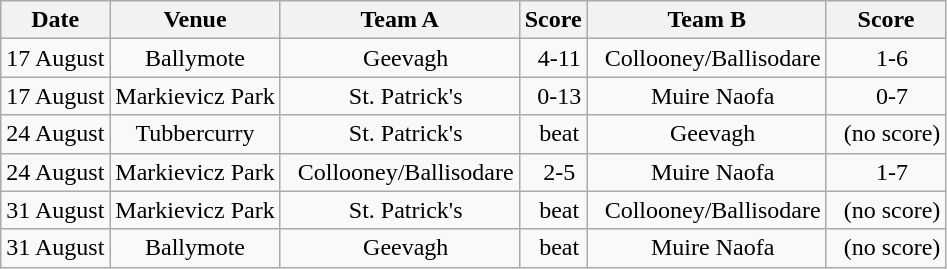<table class="wikitable">
<tr>
<th>Date</th>
<th>Venue</th>
<th>Team A</th>
<th>Score</th>
<th>Team B</th>
<th>Score</th>
</tr>
<tr align="center">
<td>17 August</td>
<td>Ballymote</td>
<td>  Geevagh</td>
<td>  4-11</td>
<td>  Collooney/Ballisodare</td>
<td>  1-6</td>
</tr>
<tr align="center">
<td>17 August</td>
<td>Markievicz Park</td>
<td>  St. Patrick's</td>
<td>  0-13</td>
<td>  Muire Naofa</td>
<td>  0-7</td>
</tr>
<tr align="center">
<td>24 August</td>
<td>Tubbercurry</td>
<td>  St. Patrick's</td>
<td>  beat</td>
<td>  Geevagh</td>
<td>  (no score)</td>
</tr>
<tr align="center">
<td>24 August</td>
<td>Markievicz Park</td>
<td>  Collooney/Ballisodare</td>
<td>  2-5</td>
<td>  Muire Naofa</td>
<td>  1-7</td>
</tr>
<tr align="center">
<td>31 August</td>
<td>Markievicz Park</td>
<td>  St. Patrick's</td>
<td>  beat</td>
<td>  Collooney/Ballisodare</td>
<td>  (no score)</td>
</tr>
<tr align="center">
<td>31 August</td>
<td>Ballymote</td>
<td>  Geevagh</td>
<td>  beat</td>
<td>  Muire Naofa</td>
<td>  (no score)</td>
</tr>
</table>
